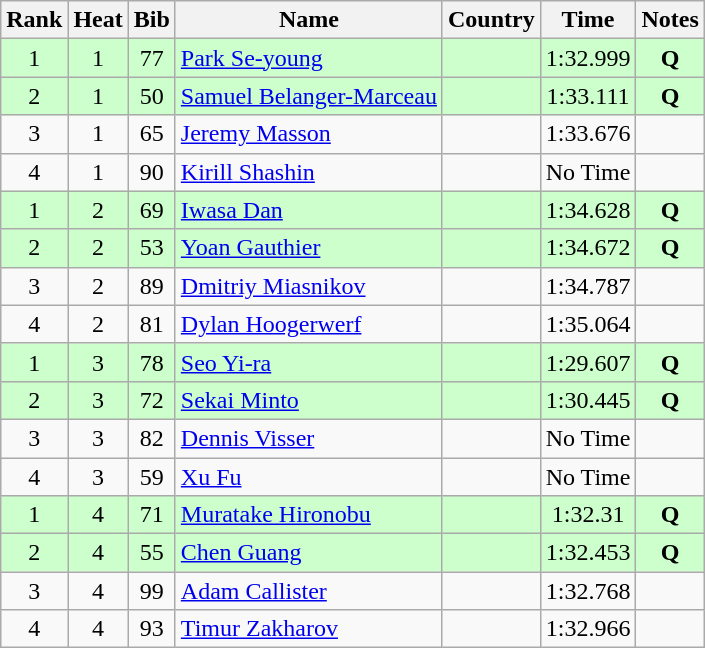<table class="wikitable sortable" style="text-align:center">
<tr>
<th>Rank</th>
<th>Heat</th>
<th>Bib</th>
<th>Name</th>
<th>Country</th>
<th>Time</th>
<th>Notes</th>
</tr>
<tr bgcolor=ccffcc>
<td>1</td>
<td>1</td>
<td>77</td>
<td align=left><a href='#'>Park Se-young</a></td>
<td align=left></td>
<td>1:32.999</td>
<td><strong>Q</strong></td>
</tr>
<tr bgcolor=ccffcc>
<td>2</td>
<td>1</td>
<td>50</td>
<td align=left><a href='#'>Samuel Belanger-Marceau</a></td>
<td align=left></td>
<td>1:33.111</td>
<td><strong>Q</strong></td>
</tr>
<tr>
<td>3</td>
<td>1</td>
<td>65</td>
<td align=left><a href='#'>Jeremy Masson</a></td>
<td align=left></td>
<td>1:33.676</td>
<td></td>
</tr>
<tr>
<td>4</td>
<td>1</td>
<td>90</td>
<td align=left><a href='#'>Kirill Shashin</a></td>
<td align=left></td>
<td>No Time</td>
<td></td>
</tr>
<tr bgcolor=ccffcc>
<td>1</td>
<td>2</td>
<td>69</td>
<td align=left><a href='#'>Iwasa Dan</a></td>
<td align=left></td>
<td>1:34.628</td>
<td><strong>Q</strong></td>
</tr>
<tr bgcolor=ccffcc>
<td>2</td>
<td>2</td>
<td>53</td>
<td align=left><a href='#'>Yoan Gauthier</a></td>
<td align=left></td>
<td>1:34.672</td>
<td><strong>Q</strong></td>
</tr>
<tr>
<td>3</td>
<td>2</td>
<td>89</td>
<td align=left><a href='#'>Dmitriy Miasnikov</a></td>
<td align=left></td>
<td>1:34.787</td>
<td></td>
</tr>
<tr>
<td>4</td>
<td>2</td>
<td>81</td>
<td align=left><a href='#'>Dylan Hoogerwerf</a></td>
<td align=left></td>
<td>1:35.064</td>
<td></td>
</tr>
<tr bgcolor=ccffcc>
<td>1</td>
<td>3</td>
<td>78</td>
<td align=left><a href='#'>Seo Yi-ra</a></td>
<td align=left></td>
<td>1:29.607</td>
<td><strong>Q</strong></td>
</tr>
<tr bgcolor=ccffcc>
<td>2</td>
<td>3</td>
<td>72</td>
<td align=left><a href='#'>Sekai Minto</a></td>
<td align=left></td>
<td>1:30.445</td>
<td><strong>Q</strong></td>
</tr>
<tr>
<td>3</td>
<td>3</td>
<td>82</td>
<td align=left><a href='#'>Dennis Visser</a></td>
<td align=left></td>
<td>No Time</td>
<td></td>
</tr>
<tr>
<td>4</td>
<td>3</td>
<td>59</td>
<td align=left><a href='#'>Xu Fu</a></td>
<td align=left></td>
<td>No Time</td>
<td></td>
</tr>
<tr bgcolor=ccffcc>
<td>1</td>
<td>4</td>
<td>71</td>
<td align=left><a href='#'>Muratake Hironobu</a></td>
<td align=left></td>
<td>1:32.31</td>
<td><strong>Q</strong></td>
</tr>
<tr bgcolor=ccffcc>
<td>2</td>
<td>4</td>
<td>55</td>
<td align=left><a href='#'>Chen Guang</a></td>
<td align=left></td>
<td>1:32.453</td>
<td><strong>Q</strong></td>
</tr>
<tr>
<td>3</td>
<td>4</td>
<td>99</td>
<td align=left><a href='#'>Adam Callister</a></td>
<td align=left></td>
<td>1:32.768</td>
<td></td>
</tr>
<tr>
<td>4</td>
<td>4</td>
<td>93</td>
<td align=left><a href='#'>Timur Zakharov</a></td>
<td align=left></td>
<td>1:32.966</td>
<td></td>
</tr>
</table>
